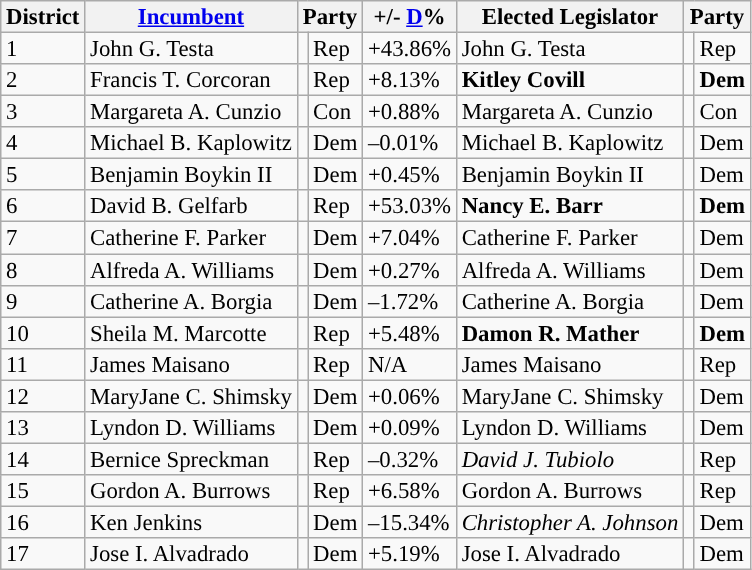<table class="sortable wikitable" style="font-size:95%;line-height:14px;">
<tr>
<th>District</th>
<th class="unsortable"><a href='#'>Incumbent</a></th>
<th colspan="2">Party</th>
<th>+/- <a href='#'>D</a>%</th>
<th class="unsortable">Elected Legislator</th>
<th colspan="2">Party</th>
</tr>
<tr>
<td>1</td>
<td>John  G. Testa</td>
<td style="background:"></td>
<td>Rep</td>
<td>+43.86%</td>
<td>John  G. Testa</td>
<td style="background:"></td>
<td>Rep</td>
</tr>
<tr>
<td>2</td>
<td>Francis T. Corcoran</td>
<td style="background:"></td>
<td>Rep</td>
<td>+8.13%</td>
<td><strong>Kitley Covill</strong></td>
<td style="background:"></td>
<td><strong>Dem</strong></td>
</tr>
<tr>
<td>3</td>
<td>Margareta A. Cunzio</td>
<td style="background:"></td>
<td>Con</td>
<td>+0.88%</td>
<td>Margareta A. Cunzio</td>
<td style="background:"></td>
<td>Con</td>
</tr>
<tr>
<td>4</td>
<td>Michael B. Kaplowitz</td>
<td style="background:"></td>
<td>Dem</td>
<td>–0.01%</td>
<td>Michael B. Kaplowitz</td>
<td style="background:"></td>
<td>Dem</td>
</tr>
<tr>
<td>5</td>
<td>Benjamin Boykin II</td>
<td style="background:"></td>
<td>Dem</td>
<td>+0.45%</td>
<td>Benjamin Boykin II</td>
<td style="background:"></td>
<td>Dem</td>
</tr>
<tr>
<td>6</td>
<td>David B. Gelfarb</td>
<td style="background:"></td>
<td>Rep</td>
<td>+53.03%</td>
<td><strong>Nancy E. Barr</strong></td>
<td style="background:"></td>
<td><strong>Dem</strong></td>
</tr>
<tr>
<td>7</td>
<td>Catherine F. Parker</td>
<td style="background:"></td>
<td>Dem</td>
<td>+7.04%</td>
<td>Catherine F. Parker</td>
<td style="background:"></td>
<td>Dem</td>
</tr>
<tr>
<td>8</td>
<td>Alfreda A. Williams</td>
<td style="background:"></td>
<td>Dem</td>
<td>+0.27%</td>
<td>Alfreda A. Williams</td>
<td style="background:"></td>
<td>Dem</td>
</tr>
<tr>
<td>9</td>
<td>Catherine A. Borgia</td>
<td style="background:"></td>
<td>Dem</td>
<td>–1.72%</td>
<td>Catherine A. Borgia</td>
<td style="background:"></td>
<td>Dem</td>
</tr>
<tr>
<td>10</td>
<td>Sheila M. Marcotte</td>
<td style="background:"></td>
<td>Rep</td>
<td>+5.48%</td>
<td><strong>Damon R. Mather</strong></td>
<td style="background:"></td>
<td><strong>Dem</strong></td>
</tr>
<tr>
<td>11</td>
<td>James Maisano</td>
<td style="background:"></td>
<td>Rep</td>
<td>N/A</td>
<td>James Maisano</td>
<td style="background: "></td>
<td>Rep</td>
</tr>
<tr>
<td>12</td>
<td>MaryJane C. Shimsky</td>
<td style="background:"></td>
<td>Dem</td>
<td>+0.06%</td>
<td>MaryJane C. Shimsky</td>
<td style="background:"></td>
<td>Dem</td>
</tr>
<tr>
<td>13</td>
<td>Lyndon D. Williams</td>
<td style="background:"></td>
<td>Dem</td>
<td>+0.09%</td>
<td>Lyndon D. Williams</td>
<td style="background:"></td>
<td>Dem</td>
</tr>
<tr>
<td>14</td>
<td>Bernice Spreckman</td>
<td style="background:"></td>
<td>Rep</td>
<td>–0.32%</td>
<td><em>David J. Tubiolo</em></td>
<td style="background:"></td>
<td>Rep</td>
</tr>
<tr>
<td>15</td>
<td>Gordon A. Burrows</td>
<td style="background:"></td>
<td>Rep</td>
<td>+6.58%</td>
<td>Gordon A. Burrows</td>
<td style="background:"></td>
<td>Rep</td>
</tr>
<tr>
<td>16</td>
<td>Ken Jenkins</td>
<td style="background:"></td>
<td>Dem</td>
<td>–15.34%</td>
<td><em>Christopher A. Johnson</em></td>
<td style="background:"></td>
<td>Dem</td>
</tr>
<tr>
<td>17</td>
<td>Jose I. Alvadrado</td>
<td style="background:"></td>
<td>Dem</td>
<td>+5.19%</td>
<td>Jose I. Alvadrado</td>
<td style="background:"></td>
<td>Dem</td>
</tr>
</table>
